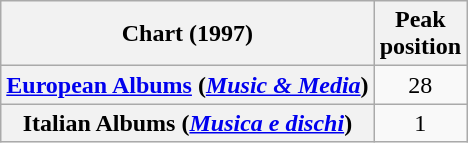<table class="wikitable sortable plainrowheaders" style="text-align:center">
<tr>
<th scope="col">Chart (1997)</th>
<th scope="col">Peak<br>position</th>
</tr>
<tr>
<th scope="row"><a href='#'>European Albums</a> (<em><a href='#'>Music & Media</a></em>)</th>
<td>28</td>
</tr>
<tr>
<th scope="row">Italian Albums (<em><a href='#'>Musica e dischi</a></em>)</th>
<td>1</td>
</tr>
</table>
